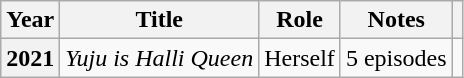<table class="wikitable plainrowheaders">
<tr>
<th scope="col">Year</th>
<th scope="col">Title</th>
<th scope="col">Role</th>
<th scope="col">Notes</th>
<th scope="col" class="unsortable"></th>
</tr>
<tr>
<th scope="row">2021</th>
<td><em>Yuju is Halli Queen</em></td>
<td>Herself</td>
<td>5 episodes</td>
<td style="text-align:center"></td>
</tr>
</table>
